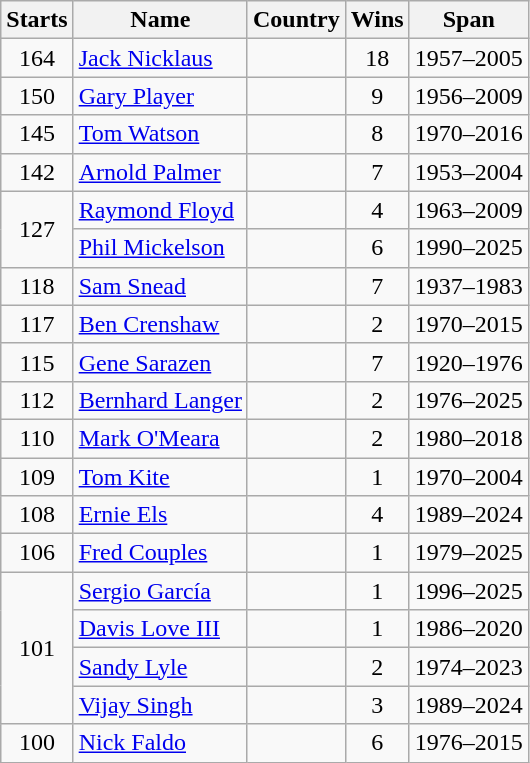<table class="wikitable sortable" style="text-align:center">
<tr>
<th>Starts</th>
<th>Name</th>
<th>Country</th>
<th>Wins</th>
<th>Span</th>
</tr>
<tr>
<td>164</td>
<td align=left><a href='#'>Jack Nicklaus</a></td>
<td align=left></td>
<td>18</td>
<td>1957–2005</td>
</tr>
<tr>
<td>150</td>
<td align=left><a href='#'>Gary Player</a></td>
<td align=left></td>
<td>9</td>
<td>1956–2009</td>
</tr>
<tr>
<td>145</td>
<td align=left><a href='#'>Tom Watson</a></td>
<td align=left></td>
<td>8</td>
<td>1970–2016</td>
</tr>
<tr>
<td>142</td>
<td align=left><a href='#'>Arnold Palmer</a></td>
<td align=left></td>
<td>7</td>
<td>1953–2004</td>
</tr>
<tr>
<td rowspan=2>127</td>
<td align=left><a href='#'>Raymond Floyd</a></td>
<td align=left></td>
<td>4</td>
<td>1963–2009</td>
</tr>
<tr>
<td align=left><a href='#'>Phil Mickelson</a></td>
<td align=left></td>
<td>6</td>
<td>1990–2025</td>
</tr>
<tr>
<td>118</td>
<td align=left><a href='#'>Sam Snead</a></td>
<td align=left></td>
<td>7</td>
<td>1937–1983</td>
</tr>
<tr>
<td>117</td>
<td align=left><a href='#'>Ben Crenshaw</a></td>
<td align=left></td>
<td>2</td>
<td>1970–2015</td>
</tr>
<tr>
<td>115</td>
<td align=left><a href='#'>Gene Sarazen</a></td>
<td align=left></td>
<td>7</td>
<td>1920–1976</td>
</tr>
<tr>
<td>112</td>
<td align=left><a href='#'>Bernhard Langer</a></td>
<td align=left></td>
<td>2</td>
<td>1976–2025</td>
</tr>
<tr>
<td>110</td>
<td align=left><a href='#'>Mark O'Meara</a></td>
<td align=left></td>
<td>2</td>
<td>1980–2018</td>
</tr>
<tr>
<td>109</td>
<td align=left><a href='#'>Tom Kite</a></td>
<td align=left></td>
<td>1</td>
<td>1970–2004</td>
</tr>
<tr>
<td>108</td>
<td align=left><a href='#'>Ernie Els</a></td>
<td align=left></td>
<td>4</td>
<td>1989–2024</td>
</tr>
<tr>
<td>106</td>
<td align=left><a href='#'>Fred Couples</a></td>
<td align=left></td>
<td>1</td>
<td>1979–2025</td>
</tr>
<tr>
<td rowspan=4>101</td>
<td align=left><a href='#'>Sergio García</a></td>
<td align=left></td>
<td>1</td>
<td>1996–2025</td>
</tr>
<tr>
<td align=left><a href='#'>Davis Love III</a></td>
<td align=left></td>
<td>1</td>
<td>1986–2020</td>
</tr>
<tr>
<td align=left><a href='#'>Sandy Lyle</a></td>
<td align=left></td>
<td>2</td>
<td>1974–2023</td>
</tr>
<tr>
<td align=left><a href='#'>Vijay Singh</a></td>
<td align=left></td>
<td>3</td>
<td>1989–2024</td>
</tr>
<tr>
<td>100</td>
<td align=left><a href='#'>Nick Faldo</a></td>
<td align=left></td>
<td>6</td>
<td>1976–2015</td>
</tr>
</table>
